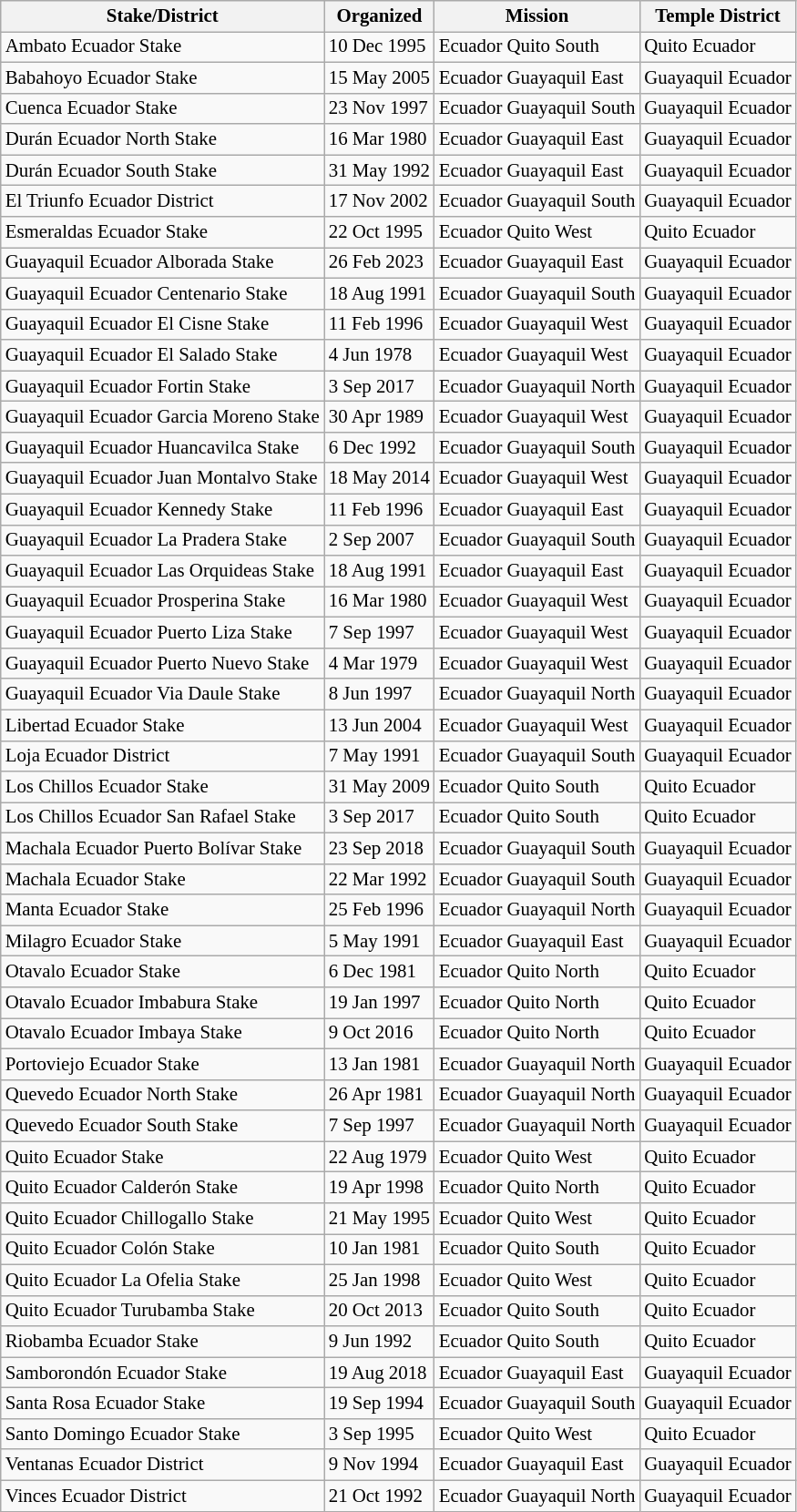<table class="wikitable sortable mw-collapsible mw-collapsed" style="font-size:87%">
<tr>
<th>Stake/District</th>
<th data-sort-type=date>Organized</th>
<th>Mission</th>
<th>Temple District</th>
</tr>
<tr>
<td>Ambato Ecuador Stake</td>
<td>10 Dec 1995</td>
<td>Ecuador Quito South</td>
<td>Quito Ecuador</td>
</tr>
<tr>
<td>Babahoyo Ecuador Stake</td>
<td>15 May 2005</td>
<td>Ecuador Guayaquil East</td>
<td>Guayaquil Ecuador</td>
</tr>
<tr>
<td>Cuenca Ecuador Stake</td>
<td>23 Nov 1997</td>
<td>Ecuador Guayaquil South</td>
<td>Guayaquil Ecuador</td>
</tr>
<tr>
<td>Durán Ecuador North Stake</td>
<td>16 Mar 1980</td>
<td>Ecuador Guayaquil East</td>
<td>Guayaquil Ecuador</td>
</tr>
<tr>
<td>Durán Ecuador South Stake</td>
<td>31 May 1992</td>
<td>Ecuador Guayaquil East</td>
<td>Guayaquil Ecuador</td>
</tr>
<tr>
<td>El Triunfo Ecuador District</td>
<td>17 Nov 2002</td>
<td>Ecuador Guayaquil South</td>
<td>Guayaquil Ecuador</td>
</tr>
<tr>
<td>Esmeraldas Ecuador Stake</td>
<td>22 Oct 1995</td>
<td>Ecuador Quito West</td>
<td>Quito Ecuador</td>
</tr>
<tr>
<td>Guayaquil Ecuador Alborada Stake</td>
<td>26 Feb 2023</td>
<td>Ecuador Guayaquil East</td>
<td>Guayaquil Ecuador</td>
</tr>
<tr>
<td>Guayaquil Ecuador Centenario Stake</td>
<td>18 Aug 1991</td>
<td>Ecuador Guayaquil South</td>
<td>Guayaquil Ecuador</td>
</tr>
<tr>
<td>Guayaquil Ecuador El Cisne Stake</td>
<td>11 Feb 1996</td>
<td>Ecuador Guayaquil West</td>
<td>Guayaquil Ecuador</td>
</tr>
<tr>
<td>Guayaquil Ecuador El Salado Stake</td>
<td>4 Jun 1978</td>
<td>Ecuador Guayaquil West</td>
<td>Guayaquil Ecuador</td>
</tr>
<tr>
<td>Guayaquil Ecuador Fortin Stake</td>
<td>3 Sep 2017</td>
<td>Ecuador Guayaquil North</td>
<td>Guayaquil Ecuador</td>
</tr>
<tr>
<td>Guayaquil Ecuador Garcia Moreno Stake</td>
<td>30 Apr 1989</td>
<td>Ecuador Guayaquil West</td>
<td>Guayaquil Ecuador</td>
</tr>
<tr>
<td>Guayaquil Ecuador Huancavilca Stake</td>
<td>6 Dec 1992</td>
<td>Ecuador Guayaquil South</td>
<td>Guayaquil Ecuador</td>
</tr>
<tr>
<td>Guayaquil Ecuador Juan Montalvo Stake</td>
<td>18 May 2014</td>
<td>Ecuador Guayaquil West</td>
<td>Guayaquil Ecuador</td>
</tr>
<tr>
<td>Guayaquil Ecuador Kennedy Stake</td>
<td>11 Feb 1996</td>
<td>Ecuador Guayaquil East</td>
<td>Guayaquil Ecuador</td>
</tr>
<tr>
<td>Guayaquil Ecuador La Pradera Stake</td>
<td>2 Sep 2007</td>
<td>Ecuador Guayaquil South</td>
<td>Guayaquil Ecuador</td>
</tr>
<tr>
<td>Guayaquil Ecuador Las Orquideas Stake</td>
<td>18 Aug 1991</td>
<td>Ecuador Guayaquil East</td>
<td>Guayaquil Ecuador</td>
</tr>
<tr>
<td>Guayaquil Ecuador Prosperina Stake</td>
<td>16 Mar 1980</td>
<td>Ecuador Guayaquil West</td>
<td>Guayaquil Ecuador</td>
</tr>
<tr>
<td>Guayaquil Ecuador Puerto Liza Stake</td>
<td>7 Sep 1997</td>
<td>Ecuador Guayaquil West</td>
<td>Guayaquil Ecuador</td>
</tr>
<tr>
<td>Guayaquil Ecuador Puerto Nuevo Stake</td>
<td>4 Mar 1979</td>
<td>Ecuador Guayaquil West</td>
<td>Guayaquil Ecuador</td>
</tr>
<tr>
<td>Guayaquil Ecuador Via Daule Stake</td>
<td>8 Jun 1997</td>
<td>Ecuador Guayaquil North</td>
<td>Guayaquil Ecuador</td>
</tr>
<tr>
<td>Libertad Ecuador Stake</td>
<td>13 Jun 2004</td>
<td>Ecuador Guayaquil West</td>
<td>Guayaquil Ecuador</td>
</tr>
<tr>
<td>Loja Ecuador District</td>
<td>7 May 1991</td>
<td>Ecuador Guayaquil South</td>
<td>Guayaquil Ecuador</td>
</tr>
<tr>
<td>Los Chillos Ecuador Stake</td>
<td>31 May 2009</td>
<td>Ecuador Quito South</td>
<td>Quito Ecuador</td>
</tr>
<tr>
<td>Los Chillos Ecuador San Rafael Stake</td>
<td>3 Sep 2017</td>
<td>Ecuador Quito South</td>
<td>Quito Ecuador</td>
</tr>
<tr>
<td>Machala Ecuador Puerto Bolívar Stake</td>
<td>23 Sep 2018</td>
<td>Ecuador Guayaquil South</td>
<td>Guayaquil Ecuador</td>
</tr>
<tr>
<td>Machala Ecuador Stake</td>
<td>22 Mar 1992</td>
<td>Ecuador Guayaquil South</td>
<td>Guayaquil Ecuador</td>
</tr>
<tr>
<td>Manta Ecuador Stake</td>
<td>25 Feb 1996</td>
<td>Ecuador Guayaquil North</td>
<td>Guayaquil Ecuador</td>
</tr>
<tr>
<td>Milagro Ecuador Stake</td>
<td>5 May 1991</td>
<td>Ecuador Guayaquil East</td>
<td>Guayaquil Ecuador</td>
</tr>
<tr>
<td>Otavalo Ecuador Stake</td>
<td>6 Dec 1981</td>
<td>Ecuador Quito North</td>
<td>Quito Ecuador</td>
</tr>
<tr>
<td>Otavalo Ecuador Imbabura Stake</td>
<td>19 Jan 1997</td>
<td>Ecuador Quito North</td>
<td>Quito Ecuador</td>
</tr>
<tr>
<td>Otavalo Ecuador Imbaya Stake</td>
<td>9 Oct 2016</td>
<td>Ecuador Quito North</td>
<td>Quito Ecuador</td>
</tr>
<tr>
<td>Portoviejo Ecuador Stake</td>
<td>13 Jan 1981</td>
<td>Ecuador Guayaquil North</td>
<td>Guayaquil Ecuador</td>
</tr>
<tr>
<td>Quevedo Ecuador North Stake</td>
<td>26 Apr 1981</td>
<td>Ecuador Guayaquil North</td>
<td>Guayaquil Ecuador</td>
</tr>
<tr>
<td>Quevedo Ecuador South Stake</td>
<td>7 Sep 1997</td>
<td>Ecuador Guayaquil North</td>
<td>Guayaquil Ecuador</td>
</tr>
<tr>
<td>Quito Ecuador Stake</td>
<td>22 Aug 1979</td>
<td>Ecuador Quito West</td>
<td>Quito Ecuador</td>
</tr>
<tr>
<td>Quito Ecuador Calderón Stake</td>
<td>19 Apr 1998</td>
<td>Ecuador Quito North</td>
<td>Quito Ecuador</td>
</tr>
<tr>
<td>Quito Ecuador Chillogallo Stake</td>
<td>21 May 1995</td>
<td>Ecuador Quito West</td>
<td>Quito Ecuador</td>
</tr>
<tr>
<td>Quito Ecuador Colón Stake</td>
<td>10 Jan 1981</td>
<td>Ecuador Quito South</td>
<td>Quito Ecuador</td>
</tr>
<tr>
<td>Quito Ecuador La Ofelia Stake</td>
<td>25 Jan 1998</td>
<td>Ecuador Quito West</td>
<td>Quito Ecuador</td>
</tr>
<tr>
<td>Quito Ecuador Turubamba Stake</td>
<td>20 Oct 2013</td>
<td>Ecuador Quito South</td>
<td>Quito Ecuador</td>
</tr>
<tr>
<td>Riobamba Ecuador Stake</td>
<td>9 Jun 1992</td>
<td>Ecuador Quito South</td>
<td>Quito Ecuador</td>
</tr>
<tr>
<td>Samborondón Ecuador Stake</td>
<td>19 Aug 2018</td>
<td>Ecuador Guayaquil East</td>
<td>Guayaquil Ecuador</td>
</tr>
<tr>
<td>Santa Rosa Ecuador Stake</td>
<td>19 Sep 1994</td>
<td>Ecuador Guayaquil South</td>
<td>Guayaquil Ecuador</td>
</tr>
<tr>
<td>Santo Domingo Ecuador Stake</td>
<td>3 Sep 1995</td>
<td>Ecuador Quito West</td>
<td>Quito Ecuador</td>
</tr>
<tr>
<td>Ventanas Ecuador District</td>
<td>9 Nov 1994</td>
<td>Ecuador Guayaquil East</td>
<td>Guayaquil Ecuador</td>
</tr>
<tr>
<td>Vinces Ecuador District</td>
<td>21 Oct 1992</td>
<td>Ecuador Guayaquil North</td>
<td>Guayaquil Ecuador</td>
</tr>
</table>
